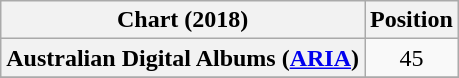<table class="wikitable sortable plainrowheaders" style="text-align:center">
<tr>
<th scope="col">Chart (2018)</th>
<th scope="col">Position</th>
</tr>
<tr>
<th scope="row">Australian Digital Albums (<a href='#'>ARIA</a>)</th>
<td>45</td>
</tr>
<tr>
</tr>
</table>
